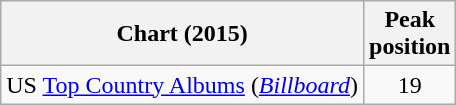<table class="wikitable sortable plainrowheaders" style="text-align:center">
<tr>
<th scope="col">Chart (2015)</th>
<th scope="col">Peak<br> position</th>
</tr>
<tr>
<td>US <a href='#'>Top Country Albums</a> (<em><a href='#'>Billboard</a></em>)</td>
<td style="text-align:center;">19</td>
</tr>
</table>
